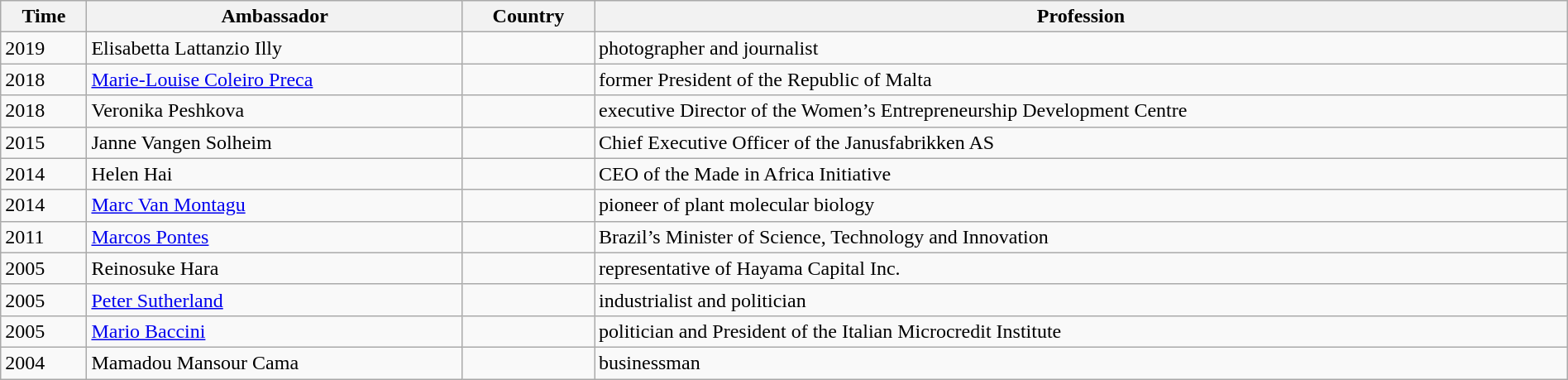<table class="wikitable sortable" style="width: 100%;">
<tr>
<th>Time</th>
<th>Ambassador</th>
<th>Country</th>
<th>Profession</th>
</tr>
<tr>
<td>2019</td>
<td>Elisabetta Lattanzio Illy</td>
<td></td>
<td>photographer and journalist</td>
</tr>
<tr>
<td>2018</td>
<td><a href='#'>Marie-Louise Coleiro Preca</a></td>
<td></td>
<td>former President of the Republic of Malta</td>
</tr>
<tr>
<td>2018</td>
<td>Veronika Peshkova</td>
<td></td>
<td>executive Director of the Women’s Entrepreneurship Development Centre</td>
</tr>
<tr>
<td>2015</td>
<td>Janne Vangen Solheim</td>
<td></td>
<td>Chief Executive Officer of the Janusfabrikken AS</td>
</tr>
<tr>
<td>2014</td>
<td>Helen Hai</td>
<td></td>
<td>CEO of the Made in Africa Initiative</td>
</tr>
<tr>
<td>2014</td>
<td><a href='#'>Marc Van Montagu</a></td>
<td></td>
<td>pioneer of plant molecular biology</td>
</tr>
<tr>
<td>2011</td>
<td><a href='#'>Marcos Pontes</a></td>
<td></td>
<td>Brazil’s Minister of Science, Technology and Innovation</td>
</tr>
<tr>
<td>2005</td>
<td>Reinosuke Hara</td>
<td></td>
<td>representative of Hayama Capital Inc.</td>
</tr>
<tr>
<td>2005</td>
<td><a href='#'>Peter Sutherland</a></td>
<td></td>
<td>industrialist and politician</td>
</tr>
<tr>
<td>2005</td>
<td><a href='#'>Mario Baccini</a></td>
<td></td>
<td>politician and President of the Italian Microcredit Institute</td>
</tr>
<tr>
<td>2004</td>
<td>Mamadou Mansour Cama</td>
<td></td>
<td>businessman</td>
</tr>
</table>
